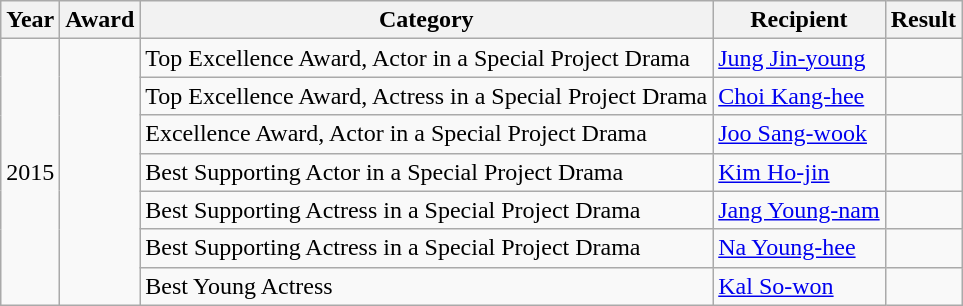<table class="wikitable">
<tr>
<th>Year</th>
<th>Award</th>
<th>Category</th>
<th>Recipient</th>
<th>Result</th>
</tr>
<tr>
<td rowspan=7>2015</td>
<td rowspan=7></td>
<td>Top Excellence Award, Actor in a Special Project Drama</td>
<td><a href='#'>Jung Jin-young</a></td>
<td></td>
</tr>
<tr>
<td>Top Excellence Award, Actress in a Special Project Drama</td>
<td><a href='#'>Choi Kang-hee</a></td>
<td></td>
</tr>
<tr>
<td>Excellence Award, Actor in a Special Project Drama</td>
<td><a href='#'>Joo Sang-wook</a></td>
<td></td>
</tr>
<tr>
<td>Best Supporting Actor in a Special Project Drama</td>
<td><a href='#'>Kim Ho-jin</a></td>
<td></td>
</tr>
<tr>
<td>Best Supporting Actress in a Special Project Drama</td>
<td><a href='#'>Jang Young-nam</a></td>
<td></td>
</tr>
<tr>
<td>Best Supporting Actress in a Special Project Drama</td>
<td><a href='#'>Na Young-hee</a></td>
<td></td>
</tr>
<tr>
<td>Best Young Actress</td>
<td><a href='#'>Kal So-won</a></td>
<td></td>
</tr>
</table>
